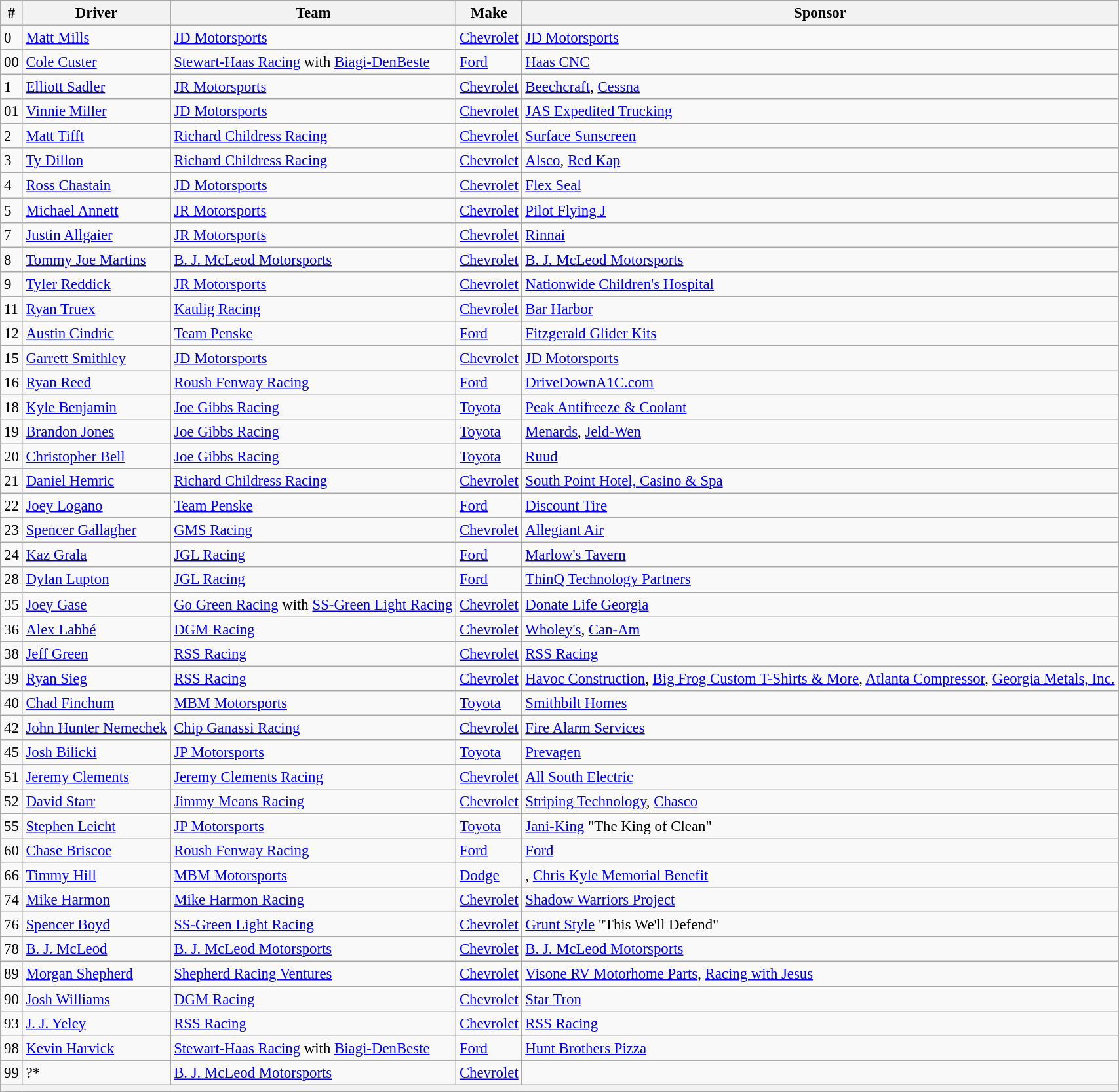<table class="wikitable" style="font-size:95%">
<tr>
<th>#</th>
<th>Driver</th>
<th>Team</th>
<th>Make</th>
<th>Sponsor</th>
</tr>
<tr>
<td>0</td>
<td><a href='#'>Matt Mills</a></td>
<td><a href='#'>JD Motorsports</a></td>
<td><a href='#'>Chevrolet</a></td>
<td><a href='#'>JD Motorsports</a></td>
</tr>
<tr>
<td>00</td>
<td><a href='#'>Cole Custer</a></td>
<td><a href='#'>Stewart-Haas Racing</a> with <a href='#'>Biagi-DenBeste</a></td>
<td><a href='#'>Ford</a></td>
<td><a href='#'>Haas CNC</a></td>
</tr>
<tr>
<td>1</td>
<td><a href='#'>Elliott Sadler</a></td>
<td><a href='#'>JR Motorsports</a></td>
<td><a href='#'>Chevrolet</a></td>
<td><a href='#'>Beechcraft</a>, <a href='#'>Cessna</a></td>
</tr>
<tr>
<td>01</td>
<td><a href='#'>Vinnie Miller</a></td>
<td><a href='#'>JD Motorsports</a></td>
<td><a href='#'>Chevrolet</a></td>
<td><a href='#'>JAS Expedited Trucking</a></td>
</tr>
<tr>
<td>2</td>
<td><a href='#'>Matt Tifft</a></td>
<td><a href='#'>Richard Childress Racing</a></td>
<td><a href='#'>Chevrolet</a></td>
<td><a href='#'>Surface Sunscreen</a></td>
</tr>
<tr>
<td>3</td>
<td><a href='#'>Ty Dillon</a></td>
<td><a href='#'>Richard Childress Racing</a></td>
<td><a href='#'>Chevrolet</a></td>
<td><a href='#'>Alsco</a>, <a href='#'>Red Kap</a></td>
</tr>
<tr>
<td>4</td>
<td><a href='#'>Ross Chastain</a></td>
<td><a href='#'>JD Motorsports</a></td>
<td><a href='#'>Chevrolet</a></td>
<td><a href='#'>Flex Seal</a></td>
</tr>
<tr>
<td>5</td>
<td><a href='#'>Michael Annett</a></td>
<td><a href='#'>JR Motorsports</a></td>
<td><a href='#'>Chevrolet</a></td>
<td><a href='#'>Pilot Flying J</a></td>
</tr>
<tr>
<td>7</td>
<td><a href='#'>Justin Allgaier</a></td>
<td><a href='#'>JR Motorsports</a></td>
<td><a href='#'>Chevrolet</a></td>
<td><a href='#'>Rinnai</a></td>
</tr>
<tr>
<td>8</td>
<td><a href='#'>Tommy Joe Martins</a></td>
<td><a href='#'>B. J. McLeod Motorsports</a></td>
<td><a href='#'>Chevrolet</a></td>
<td><a href='#'>B. J. McLeod Motorsports</a></td>
</tr>
<tr>
<td>9</td>
<td><a href='#'>Tyler Reddick</a></td>
<td><a href='#'>JR Motorsports</a></td>
<td><a href='#'>Chevrolet</a></td>
<td><a href='#'>Nationwide Children's Hospital</a></td>
</tr>
<tr>
<td>11</td>
<td><a href='#'>Ryan Truex</a></td>
<td><a href='#'>Kaulig Racing</a></td>
<td><a href='#'>Chevrolet</a></td>
<td><a href='#'>Bar Harbor</a></td>
</tr>
<tr>
<td>12</td>
<td><a href='#'>Austin Cindric</a></td>
<td><a href='#'>Team Penske</a></td>
<td><a href='#'>Ford</a></td>
<td><a href='#'>Fitzgerald Glider Kits</a></td>
</tr>
<tr>
<td>15</td>
<td><a href='#'>Garrett Smithley</a></td>
<td><a href='#'>JD Motorsports</a></td>
<td><a href='#'>Chevrolet</a></td>
<td><a href='#'>JD Motorsports</a></td>
</tr>
<tr>
<td>16</td>
<td><a href='#'>Ryan Reed</a></td>
<td><a href='#'>Roush Fenway Racing</a></td>
<td><a href='#'>Ford</a></td>
<td><a href='#'>DriveDownA1C.com</a></td>
</tr>
<tr>
<td>18</td>
<td><a href='#'>Kyle Benjamin</a></td>
<td><a href='#'>Joe Gibbs Racing</a></td>
<td><a href='#'>Toyota</a></td>
<td><a href='#'>Peak Antifreeze & Coolant</a></td>
</tr>
<tr>
<td>19</td>
<td><a href='#'>Brandon Jones</a></td>
<td><a href='#'>Joe Gibbs Racing</a></td>
<td><a href='#'>Toyota</a></td>
<td><a href='#'>Menards</a>, <a href='#'>Jeld-Wen</a></td>
</tr>
<tr>
<td>20</td>
<td><a href='#'>Christopher Bell</a></td>
<td><a href='#'>Joe Gibbs Racing</a></td>
<td><a href='#'>Toyota</a></td>
<td><a href='#'>Ruud</a></td>
</tr>
<tr>
<td>21</td>
<td><a href='#'>Daniel Hemric</a></td>
<td><a href='#'>Richard Childress Racing</a></td>
<td><a href='#'>Chevrolet</a></td>
<td><a href='#'>South Point Hotel, Casino & Spa</a></td>
</tr>
<tr>
<td>22</td>
<td><a href='#'>Joey Logano</a></td>
<td><a href='#'>Team Penske</a></td>
<td><a href='#'>Ford</a></td>
<td><a href='#'>Discount Tire</a></td>
</tr>
<tr>
<td>23</td>
<td><a href='#'>Spencer Gallagher</a></td>
<td><a href='#'>GMS Racing</a></td>
<td><a href='#'>Chevrolet</a></td>
<td><a href='#'>Allegiant Air</a></td>
</tr>
<tr>
<td>24</td>
<td><a href='#'>Kaz Grala</a></td>
<td><a href='#'>JGL Racing</a></td>
<td><a href='#'>Ford</a></td>
<td><a href='#'>Marlow's Tavern</a></td>
</tr>
<tr>
<td>28</td>
<td><a href='#'>Dylan Lupton</a></td>
<td><a href='#'>JGL Racing</a></td>
<td><a href='#'>Ford</a></td>
<td><a href='#'>ThinQ Technology Partners</a></td>
</tr>
<tr>
<td>35</td>
<td><a href='#'>Joey Gase</a></td>
<td><a href='#'>Go Green Racing</a> with <a href='#'>SS-Green Light Racing</a></td>
<td><a href='#'>Chevrolet</a></td>
<td><a href='#'>Donate Life Georgia</a></td>
</tr>
<tr>
<td>36</td>
<td><a href='#'>Alex Labbé</a></td>
<td><a href='#'>DGM Racing</a></td>
<td><a href='#'>Chevrolet</a></td>
<td><a href='#'>Wholey's</a>, <a href='#'>Can-Am</a></td>
</tr>
<tr>
<td>38</td>
<td><a href='#'>Jeff Green</a></td>
<td><a href='#'>RSS Racing</a></td>
<td><a href='#'>Chevrolet</a></td>
<td><a href='#'>RSS Racing</a></td>
</tr>
<tr>
<td>39</td>
<td><a href='#'>Ryan Sieg</a></td>
<td><a href='#'>RSS Racing</a></td>
<td><a href='#'>Chevrolet</a></td>
<td><a href='#'>Havoc Construction</a>, <a href='#'>Big Frog Custom T-Shirts & More</a>, <a href='#'>Atlanta Compressor</a>, <a href='#'>Georgia Metals, Inc.</a></td>
</tr>
<tr>
<td>40</td>
<td><a href='#'>Chad Finchum</a></td>
<td><a href='#'>MBM Motorsports</a></td>
<td><a href='#'>Toyota</a></td>
<td><a href='#'>Smithbilt Homes</a></td>
</tr>
<tr>
<td>42</td>
<td><a href='#'>John Hunter Nemechek</a></td>
<td><a href='#'>Chip Ganassi Racing</a></td>
<td><a href='#'>Chevrolet</a></td>
<td><a href='#'>Fire Alarm Services</a></td>
</tr>
<tr>
<td>45</td>
<td><a href='#'>Josh Bilicki</a></td>
<td><a href='#'>JP Motorsports</a></td>
<td><a href='#'>Toyota</a></td>
<td><a href='#'>Prevagen</a></td>
</tr>
<tr>
<td>51</td>
<td><a href='#'>Jeremy Clements</a></td>
<td><a href='#'>Jeremy Clements Racing</a></td>
<td><a href='#'>Chevrolet</a></td>
<td><a href='#'>All South Electric</a></td>
</tr>
<tr>
<td>52</td>
<td><a href='#'>David Starr</a></td>
<td><a href='#'>Jimmy Means Racing</a></td>
<td><a href='#'>Chevrolet</a></td>
<td><a href='#'>Striping Technology</a>, <a href='#'>Chasco</a></td>
</tr>
<tr>
<td>55</td>
<td><a href='#'>Stephen Leicht</a></td>
<td><a href='#'>JP Motorsports</a></td>
<td><a href='#'>Toyota</a></td>
<td><a href='#'>Jani-King</a> "The King of Clean"</td>
</tr>
<tr>
<td>60</td>
<td><a href='#'>Chase Briscoe</a></td>
<td><a href='#'>Roush Fenway Racing</a></td>
<td><a href='#'>Ford</a></td>
<td><a href='#'>Ford</a></td>
</tr>
<tr>
<td>66</td>
<td><a href='#'>Timmy Hill</a></td>
<td><a href='#'>MBM Motorsports</a></td>
<td><a href='#'>Dodge</a></td>
<td>, <a href='#'>Chris Kyle Memorial Benefit</a></td>
</tr>
<tr>
<td>74</td>
<td><a href='#'>Mike Harmon</a></td>
<td><a href='#'>Mike Harmon Racing</a></td>
<td><a href='#'>Chevrolet</a></td>
<td><a href='#'>Shadow Warriors Project</a></td>
</tr>
<tr>
<td>76</td>
<td><a href='#'>Spencer Boyd</a></td>
<td><a href='#'>SS-Green Light Racing</a></td>
<td><a href='#'>Chevrolet</a></td>
<td><a href='#'>Grunt Style</a> "This We'll Defend"</td>
</tr>
<tr>
<td>78</td>
<td><a href='#'>B. J. McLeod</a></td>
<td><a href='#'>B. J. McLeod Motorsports</a></td>
<td><a href='#'>Chevrolet</a></td>
<td><a href='#'>B. J. McLeod Motorsports</a></td>
</tr>
<tr>
<td>89</td>
<td><a href='#'>Morgan Shepherd</a></td>
<td><a href='#'>Shepherd Racing Ventures</a></td>
<td><a href='#'>Chevrolet</a></td>
<td><a href='#'>Visone RV Motorhome Parts</a>, <a href='#'>Racing with Jesus</a></td>
</tr>
<tr>
<td>90</td>
<td><a href='#'>Josh Williams</a></td>
<td><a href='#'>DGM Racing</a></td>
<td><a href='#'>Chevrolet</a></td>
<td><a href='#'>Star Tron</a></td>
</tr>
<tr>
<td>93</td>
<td><a href='#'>J. J. Yeley</a></td>
<td><a href='#'>RSS Racing</a></td>
<td><a href='#'>Chevrolet</a></td>
<td><a href='#'>RSS Racing</a></td>
</tr>
<tr>
<td>98</td>
<td><a href='#'>Kevin Harvick</a></td>
<td><a href='#'>Stewart-Haas Racing</a> with <a href='#'>Biagi-DenBeste</a></td>
<td><a href='#'>Ford</a></td>
<td><a href='#'>Hunt Brothers Pizza</a></td>
</tr>
<tr>
<td>99</td>
<td>?*</td>
<td><a href='#'>B. J. McLeod Motorsports</a></td>
<td><a href='#'>Chevrolet</a></td>
<td></td>
</tr>
<tr>
<th colspan="5"></th>
</tr>
</table>
